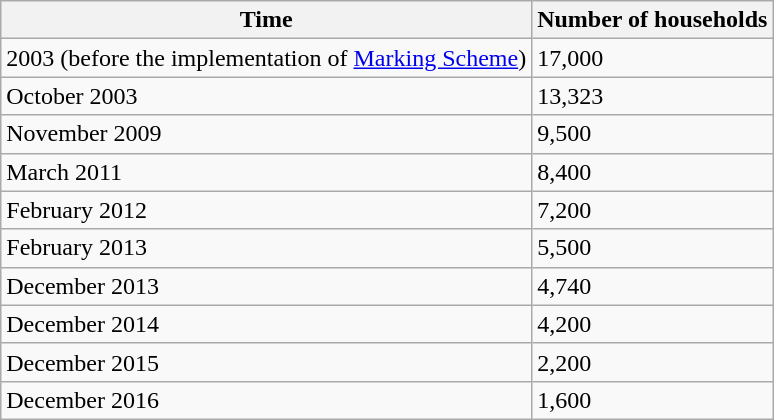<table class="wikitable">
<tr>
<th>Time</th>
<th>Number of households</th>
</tr>
<tr>
<td>2003 (before the implementation of <a href='#'>Marking Scheme</a>)</td>
<td>17,000</td>
</tr>
<tr>
<td>October 2003</td>
<td>13,323</td>
</tr>
<tr>
<td>November 2009</td>
<td>9,500</td>
</tr>
<tr>
<td>March 2011</td>
<td>8,400</td>
</tr>
<tr>
<td>February 2012</td>
<td>7,200</td>
</tr>
<tr>
<td>February 2013</td>
<td>5,500</td>
</tr>
<tr>
<td>December 2013</td>
<td>4,740</td>
</tr>
<tr>
<td>December 2014</td>
<td>4,200</td>
</tr>
<tr>
<td>December 2015</td>
<td>2,200</td>
</tr>
<tr>
<td>December 2016</td>
<td>1,600</td>
</tr>
</table>
